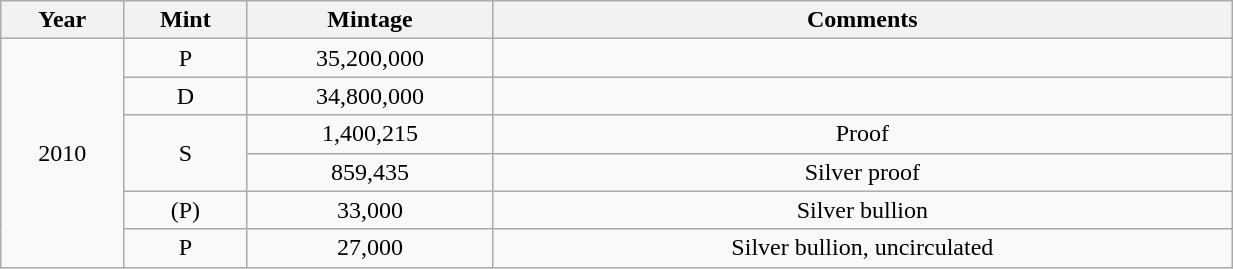<table class="wikitable sortable" style="min-width:65%; text-align:center;">
<tr>
<th width="10%">Year</th>
<th width="10%">Mint</th>
<th width="20%">Mintage</th>
<th width="60%">Comments</th>
</tr>
<tr>
<td rowspan="6">2010</td>
<td>P</td>
<td>35,200,000</td>
<td></td>
</tr>
<tr>
<td>D</td>
<td>34,800,000</td>
<td></td>
</tr>
<tr>
<td rowspan="2">S</td>
<td>1,400,215</td>
<td>Proof</td>
</tr>
<tr>
<td>859,435</td>
<td>Silver proof</td>
</tr>
<tr>
<td>(P)</td>
<td>33,000</td>
<td>Silver bullion</td>
</tr>
<tr>
<td>P</td>
<td>27,000</td>
<td>Silver bullion, uncirculated</td>
</tr>
</table>
